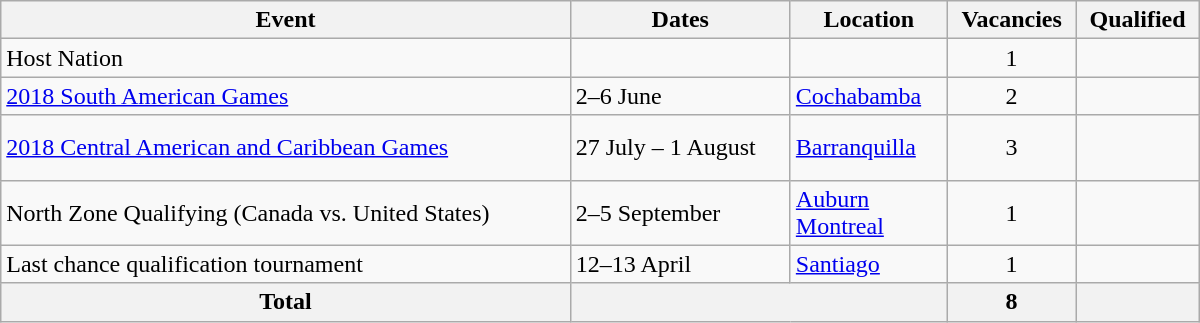<table class="wikitable" width=800>
<tr>
<th>Event</th>
<th>Dates</th>
<th>Location</th>
<th>Vacancies</th>
<th>Qualified</th>
</tr>
<tr>
<td>Host Nation</td>
<td></td>
<td></td>
<td align=center>1</td>
<td></td>
</tr>
<tr>
<td><a href='#'>2018 South American Games</a></td>
<td>2–6 June</td>
<td> <a href='#'>Cochabamba</a></td>
<td align=center>2</td>
<td><br></td>
</tr>
<tr>
<td><a href='#'>2018 Central American and Caribbean Games</a></td>
<td>27 July – 1 August</td>
<td> <a href='#'>Barranquilla</a></td>
<td align=center>3</td>
<td><br><br></td>
</tr>
<tr>
<td>North Zone Qualifying (Canada vs. United States)</td>
<td>2–5 September</td>
<td> <a href='#'>Auburn</a><br> <a href='#'>Montreal</a></td>
<td align=center>1</td>
<td></td>
</tr>
<tr>
<td>Last chance qualification tournament</td>
<td>12–13 April</td>
<td> <a href='#'>Santiago</a></td>
<td align=center>1</td>
<td></td>
</tr>
<tr>
<th>Total</th>
<th colspan="2"></th>
<th>8</th>
<th></th>
</tr>
</table>
